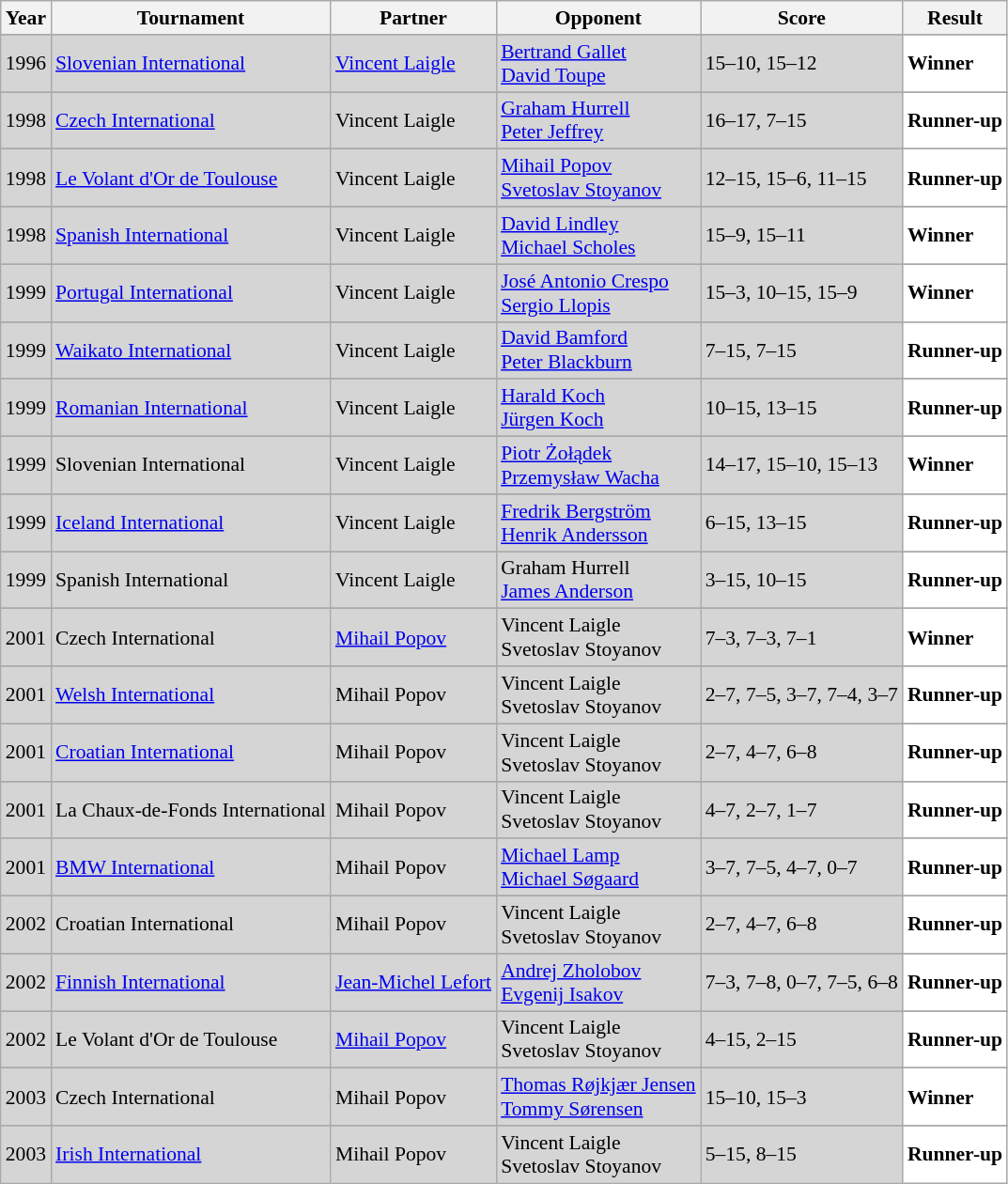<table class="sortable wikitable" style="font-size: 90%;">
<tr>
<th>Year</th>
<th>Tournament</th>
<th>Partner</th>
<th>Opponent</th>
<th>Score</th>
<th>Result</th>
</tr>
<tr>
</tr>
<tr style="background:#D5D5D5">
<td align="center">1996</td>
<td align="left"><a href='#'>Slovenian International</a></td>
<td align="left"> <a href='#'>Vincent Laigle</a></td>
<td align="left"> <a href='#'>Bertrand Gallet</a> <br>  <a href='#'>David Toupe</a></td>
<td align="left">15–10, 15–12</td>
<td style="text-align:left; background:white"> <strong>Winner</strong></td>
</tr>
<tr>
</tr>
<tr style="background:#D5D5D5">
<td align="center">1998</td>
<td align="left"><a href='#'>Czech International</a></td>
<td align="left"> Vincent Laigle</td>
<td align="left"> <a href='#'>Graham Hurrell</a> <br>  <a href='#'>Peter Jeffrey</a></td>
<td align="left">16–17, 7–15</td>
<td style="text-align:left; background:white"> <strong>Runner-up</strong></td>
</tr>
<tr>
</tr>
<tr style="background:#D5D5D5">
<td align="center">1998</td>
<td align="left"><a href='#'>Le Volant d'Or de Toulouse</a></td>
<td align="left"> Vincent Laigle</td>
<td align="left"> <a href='#'>Mihail Popov</a> <br>  <a href='#'>Svetoslav Stoyanov</a></td>
<td align="left">12–15, 15–6, 11–15</td>
<td style="text-align:left; background:white"> <strong>Runner-up</strong></td>
</tr>
<tr>
</tr>
<tr style="background:#D5D5D5">
<td align="center">1998</td>
<td align="left"><a href='#'>Spanish International</a></td>
<td align="left"> Vincent Laigle</td>
<td align="left"> <a href='#'>David Lindley</a> <br>  <a href='#'>Michael Scholes</a></td>
<td align="left">15–9, 15–11</td>
<td style="text-align:left; background:white"> <strong>Winner</strong></td>
</tr>
<tr>
</tr>
<tr style="background:#D5D5D5">
<td align="center">1999</td>
<td align="left"><a href='#'>Portugal International</a></td>
<td align="left"> Vincent Laigle</td>
<td align="left"> <a href='#'>José Antonio Crespo</a> <br>  <a href='#'>Sergio Llopis</a></td>
<td align="left">15–3, 10–15, 15–9</td>
<td style="text-align:left; background:white"> <strong>Winner</strong></td>
</tr>
<tr>
</tr>
<tr style="background:#D5D5D5">
<td align="center">1999</td>
<td align="left"><a href='#'>Waikato International</a></td>
<td align="left"> Vincent Laigle</td>
<td align="left"> <a href='#'>David Bamford</a> <br>  <a href='#'>Peter Blackburn</a></td>
<td align="left">7–15, 7–15</td>
<td style="text-align:left; background:white"> <strong>Runner-up</strong></td>
</tr>
<tr>
</tr>
<tr style="background:#D5D5D5">
<td align="center">1999</td>
<td align="left"><a href='#'>Romanian International</a></td>
<td align="left"> Vincent Laigle</td>
<td align="left"> <a href='#'>Harald Koch</a> <br>  <a href='#'>Jürgen Koch</a></td>
<td align="left">10–15, 13–15</td>
<td style="text-align:left; background:white"> <strong>Runner-up</strong></td>
</tr>
<tr>
</tr>
<tr style="background:#D5D5D5">
<td align="center">1999</td>
<td align="left">Slovenian International</td>
<td align="left"> Vincent Laigle</td>
<td align="left"> <a href='#'>Piotr Żołądek</a> <br>  <a href='#'>Przemysław Wacha</a></td>
<td align="left">14–17, 15–10, 15–13</td>
<td style="text-align:left; background:white"> <strong>Winner</strong></td>
</tr>
<tr>
</tr>
<tr style="background:#D5D5D5">
<td align="center">1999</td>
<td align="left"><a href='#'>Iceland International</a></td>
<td align="left"> Vincent Laigle</td>
<td align="left"> <a href='#'>Fredrik Bergström</a> <br>  <a href='#'>Henrik Andersson</a></td>
<td align="left">6–15, 13–15</td>
<td style="text-align:left; background:white"> <strong>Runner-up</strong></td>
</tr>
<tr>
</tr>
<tr style="background:#D5D5D5">
<td align="center">1999</td>
<td align="left">Spanish International</td>
<td align="left"> Vincent Laigle</td>
<td align="left"> Graham Hurrell <br>  <a href='#'>James Anderson</a></td>
<td align="left">3–15, 10–15</td>
<td style="text-align:left; background:white"> <strong>Runner-up</strong></td>
</tr>
<tr>
</tr>
<tr style="background:#D5D5D5">
<td align="center">2001</td>
<td align="left">Czech International</td>
<td align="left"> <a href='#'>Mihail Popov</a></td>
<td align="left"> Vincent Laigle <br>  Svetoslav Stoyanov</td>
<td align="left">7–3, 7–3, 7–1</td>
<td style="text-align:left; background:white"> <strong>Winner</strong></td>
</tr>
<tr>
</tr>
<tr style="background:#D5D5D5">
<td align="center">2001</td>
<td align="left"><a href='#'>Welsh International</a></td>
<td align="left"> Mihail Popov</td>
<td align="left"> Vincent Laigle <br>  Svetoslav Stoyanov</td>
<td align="left">2–7, 7–5, 3–7, 7–4, 3–7</td>
<td style="text-align:left; background:white"> <strong>Runner-up</strong></td>
</tr>
<tr>
</tr>
<tr style="background:#D5D5D5">
<td align="center">2001</td>
<td align="left"><a href='#'>Croatian International</a></td>
<td align="left"> Mihail Popov</td>
<td align="left"> Vincent Laigle <br>  Svetoslav Stoyanov</td>
<td align="left">2–7, 4–7, 6–8</td>
<td style="text-align:left; background:white"> <strong>Runner-up</strong></td>
</tr>
<tr>
</tr>
<tr style="background:#D5D5D5">
<td align="center">2001</td>
<td align="left">La Chaux-de-Fonds International</td>
<td align="left"> Mihail Popov</td>
<td align="left"> Vincent Laigle <br>  Svetoslav Stoyanov</td>
<td align="left">4–7, 2–7, 1–7</td>
<td style="text-align:left; background:white"> <strong>Runner-up</strong></td>
</tr>
<tr>
</tr>
<tr style="background:#D5D5D5">
<td align="center">2001</td>
<td align="left"><a href='#'>BMW International</a></td>
<td align="left"> Mihail Popov</td>
<td align="left"> <a href='#'>Michael Lamp</a> <br>  <a href='#'>Michael Søgaard</a></td>
<td align="left">3–7, 7–5, 4–7, 0–7</td>
<td style="text-align:left; background:white"> <strong>Runner-up</strong></td>
</tr>
<tr>
</tr>
<tr style="background:#D5D5D5">
<td align="center">2002</td>
<td align="left">Croatian International</td>
<td align="left"> Mihail Popov</td>
<td align="left"> Vincent Laigle <br>  Svetoslav Stoyanov</td>
<td align="left">2–7, 4–7, 6–8</td>
<td style="text-align:left; background:white"> <strong>Runner-up</strong></td>
</tr>
<tr>
</tr>
<tr style="background:#D5D5D5">
<td align="center">2002</td>
<td align="left"><a href='#'>Finnish International</a></td>
<td align="left"> <a href='#'>Jean-Michel Lefort</a></td>
<td align="left"> <a href='#'>Andrej Zholobov</a> <br>  <a href='#'>Evgenij Isakov</a></td>
<td align="left">7–3, 7–8, 0–7, 7–5, 6–8</td>
<td style="text-align:left; background:white"> <strong>Runner-up</strong></td>
</tr>
<tr>
</tr>
<tr style="background:#D5D5D5">
<td align="center">2002</td>
<td align="left">Le Volant d'Or de Toulouse</td>
<td align="left"> <a href='#'>Mihail Popov</a></td>
<td align="left"> Vincent Laigle <br>  Svetoslav Stoyanov</td>
<td align="left">4–15, 2–15</td>
<td style="text-align:left; background:white"> <strong>Runner-up</strong></td>
</tr>
<tr>
</tr>
<tr style="background:#D5D5D5">
<td align="center">2003</td>
<td align="left">Czech International</td>
<td align="left"> Mihail Popov</td>
<td align="left"> <a href='#'>Thomas Røjkjær Jensen</a> <br>  <a href='#'>Tommy Sørensen</a></td>
<td align="left">15–10, 15–3</td>
<td style="text-align:left; background:white"> <strong>Winner</strong></td>
</tr>
<tr>
</tr>
<tr style="background:#D5D5D5">
<td align="center">2003</td>
<td align="left"><a href='#'>Irish International</a></td>
<td align="left"> Mihail Popov</td>
<td align="left"> Vincent Laigle <br>  Svetoslav Stoyanov</td>
<td align="left">5–15, 8–15</td>
<td style="text-align:left; background:white"> <strong>Runner-up</strong></td>
</tr>
</table>
